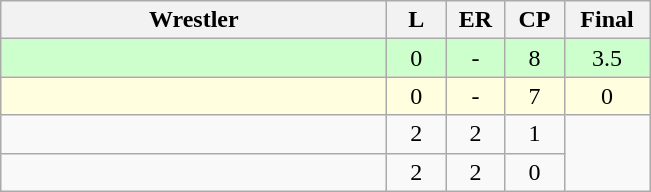<table class="wikitable" style="text-align: center;" |>
<tr>
<th width="250">Wrestler</th>
<th width="32">L</th>
<th width="32">ER</th>
<th width="32">CP</th>
<th width="50">Final</th>
</tr>
<tr bgcolor="ccffcc">
<td style="text-align:left;"></td>
<td>0</td>
<td>-</td>
<td>8</td>
<td>3.5</td>
</tr>
<tr bgcolor="lightyellow">
<td style="text-align:left;"></td>
<td>0</td>
<td>-</td>
<td>7</td>
<td>0</td>
</tr>
<tr>
<td style="text-align:left;"></td>
<td>2</td>
<td>2</td>
<td>1</td>
</tr>
<tr>
<td style="text-align:left;"></td>
<td>2</td>
<td>2</td>
<td>0</td>
</tr>
</table>
